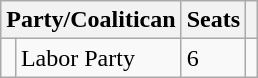<table class="wikitable">
<tr>
<th colspan="2"><strong>Party/Coalitican</strong></th>
<th>Seats</th>
<th></th>
</tr>
<tr>
<td></td>
<td>Labor Party</td>
<td>6</td>
</tr>
</table>
